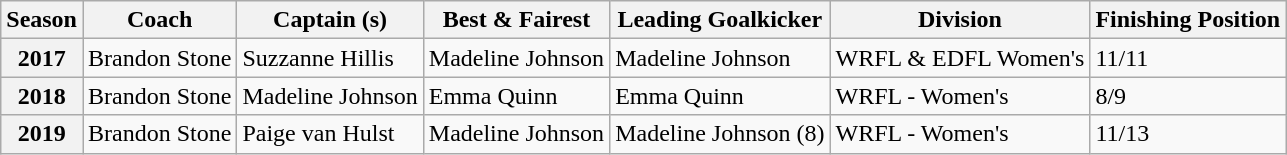<table class="wikitable sortable">
<tr>
<th>Season</th>
<th>Coach</th>
<th>Captain (s)</th>
<th>Best & Fairest</th>
<th>Leading Goalkicker</th>
<th>Division</th>
<th>Finishing Position</th>
</tr>
<tr>
<th>2017</th>
<td>Brandon Stone</td>
<td>Suzzanne Hillis</td>
<td>Madeline Johnson</td>
<td>Madeline Johnson</td>
<td>WRFL & EDFL Women's</td>
<td>11/11</td>
</tr>
<tr>
<th>2018</th>
<td>Brandon Stone</td>
<td>Madeline Johnson</td>
<td>Emma Quinn</td>
<td>Emma Quinn</td>
<td>WRFL - Women's</td>
<td>8/9</td>
</tr>
<tr>
<th>2019</th>
<td>Brandon Stone</td>
<td>Paige van Hulst</td>
<td>Madeline Johnson</td>
<td>Madeline Johnson (8)</td>
<td>WRFL - Women's</td>
<td>11/13</td>
</tr>
</table>
